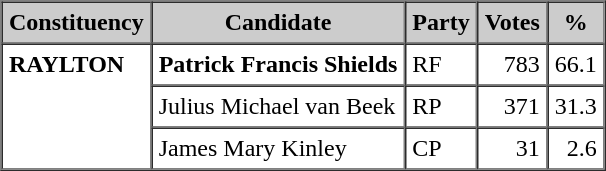<table class="sortable" border="1" cellpadding="4" cellspacing="0" style="border-collapse: collapse border-color: #444444">
<tr bgcolor="CCCCCC">
<th align="left">Constituency</th>
<th align="center" valign="top">Candidate</th>
<th align="center" valign="top">Party</th>
<th align="center" valign="top">Votes</th>
<th align="center" valign="top">%</th>
</tr>
<tr>
<td valign="top" rowspan="3"><strong>RAYLTON</strong></td>
<td align="left"><strong>Patrick Francis Shields</strong></td>
<td align="left">RF</td>
<td align="right">783</td>
<td align="right">66.1</td>
</tr>
<tr>
<td align="left">Julius Michael van Beek</td>
<td align="left">RP</td>
<td align="right">371</td>
<td align="right">31.3</td>
</tr>
<tr>
<td align="left">James Mary Kinley</td>
<td align="left">CP</td>
<td align="right">31</td>
<td align="right">2.6</td>
</tr>
</table>
